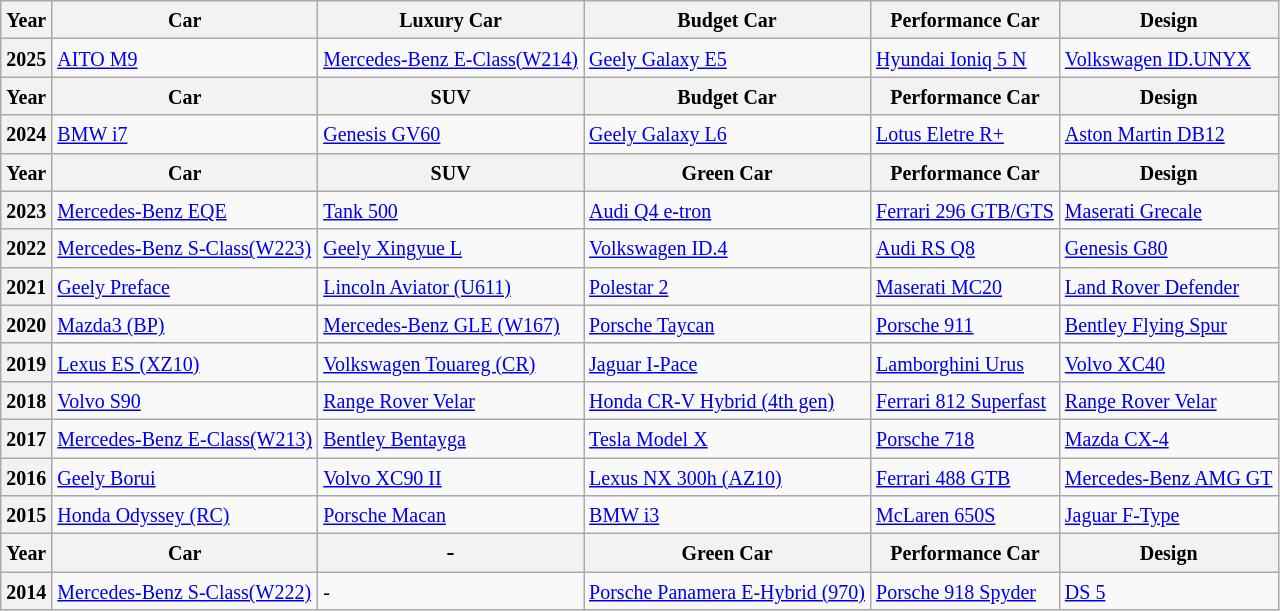<table class="wikitable">
<tr>
<th><small>Year</small></th>
<th><small>Car</small></th>
<th><small>Luxury Car</small></th>
<th><small>Budget Car</small></th>
<th><small>Performance Car</small></th>
<th><small>Design</small></th>
</tr>
<tr>
<th><small>2025</small></th>
<td><a href='#'><small>AITO M9</small></a></td>
<td><small><a href='#'>Mercedes-Benz E-Class(W214)</a></small></td>
<td><a href='#'><small>Geely Galaxy E5</small></a></td>
<td><a href='#'><small>Hyundai Ioniq 5 N</small></a></td>
<td><a href='#'><small>Volkswagen ID.UNYX</small></a></td>
</tr>
<tr>
<th><small>Year</small></th>
<th><small>Car</small></th>
<th><small>SUV</small></th>
<th><small>Budget Car</small></th>
<th><small>Performance Car</small></th>
<th><small>Design</small></th>
</tr>
<tr>
<th><small>2024</small></th>
<td><small><a href='#'>BMW i7</a></small></td>
<td><small><a href='#'>Genesis GV60</a></small></td>
<td><small><a href='#'>Geely Galaxy L6</a></small></td>
<td><small><a href='#'>Lotus Eletre R+</a></small></td>
<td><small><a href='#'>Aston Martin DB12</a></small></td>
</tr>
<tr>
<th><small>Year</small></th>
<th><small>Car</small></th>
<th><small>SUV</small></th>
<th><small>Green Car</small></th>
<th><small>Performance Car</small></th>
<th><small>Design</small></th>
</tr>
<tr>
<th><small>2023</small></th>
<td><small><a href='#'>Mercedes-Benz EQE</a></small></td>
<td><small><a href='#'>Tank 500</a></small></td>
<td><small><a href='#'>Audi Q4 e-tron</a></small></td>
<td><small><a href='#'>Ferrari 296 GTB/GTS</a></small></td>
<td><small><a href='#'>Maserati Grecale</a></small></td>
</tr>
<tr>
<th><small>2022</small></th>
<td><small><a href='#'>Mercedes-Benz S-Class(W223)</a></small></td>
<td><small><a href='#'>Geely Xingyue L</a></small></td>
<td><small><a href='#'>Volkswagen ID.4</a></small></td>
<td><small><a href='#'>Audi RS Q8</a></small></td>
<td><small><a href='#'>Genesis G80</a></small></td>
</tr>
<tr>
<th><small>2021</small></th>
<td><small><a href='#'>Geely Preface</a></small></td>
<td><small><a href='#'>Lincoln Aviator (U611)</a></small></td>
<td><small><a href='#'>Polestar 2</a></small></td>
<td><small><a href='#'>Maserati MC20</a></small></td>
<td><small><a href='#'>Land Rover Defender</a></small></td>
</tr>
<tr>
<th><small>2020</small></th>
<td><small><a href='#'>Mazda3 (BP)</a></small></td>
<td><small><a href='#'>Mercedes-Benz GLE (W167)</a></small></td>
<td><small><a href='#'>Porsche Taycan</a></small></td>
<td><small><a href='#'>Porsche 911</a></small></td>
<td><small><a href='#'>Bentley Flying Spur</a></small></td>
</tr>
<tr>
<th><small>2019</small></th>
<td><small><a href='#'>Lexus ES (XZ10)</a></small></td>
<td><small><a href='#'>Volkswagen Touareg (CR)</a></small></td>
<td><small><a href='#'>Jaguar I-Pace</a></small></td>
<td><small><a href='#'>Lamborghini Urus</a></small></td>
<td><small><a href='#'>Volvo XC40</a></small></td>
</tr>
<tr>
<th><small>2018</small></th>
<td><small><a href='#'>Volvo S90</a></small></td>
<td><small><a href='#'>Range Rover Velar</a></small></td>
<td><small><a href='#'>Honda CR-V Hybrid (4th gen)</a></small></td>
<td><small><a href='#'>Ferrari 812 Superfast</a></small></td>
<td><small><a href='#'>Range Rover Velar</a></small></td>
</tr>
<tr>
<th><small>2017</small></th>
<td><small><a href='#'>Mercedes-Benz E-Class(W213)</a></small></td>
<td><small><a href='#'>Bentley Bentayga</a></small></td>
<td><small><a href='#'>Tesla Model X</a></small></td>
<td><small><a href='#'>Porsche 718</a></small></td>
<td><small><a href='#'>Mazda CX-4</a></small></td>
</tr>
<tr>
<th><small>2016</small></th>
<td><small><a href='#'>Geely Borui</a></small></td>
<td><small><a href='#'>Volvo XC90 II</a></small></td>
<td><small><a href='#'>Lexus NX 300h (AZ10)</a></small></td>
<td><small><a href='#'>Ferrari 488 GTB</a></small></td>
<td><small><a href='#'>Mercedes-Benz AMG GT</a></small></td>
</tr>
<tr>
<th><small>2015</small></th>
<td><small><a href='#'>Honda Odyssey (RC)</a></small></td>
<td><small><a href='#'>Porsche Macan</a></small></td>
<td><small><a href='#'>BMW i3</a></small></td>
<td><small><a href='#'>McLaren 650S</a></small></td>
<td><small><a href='#'>Jaguar F-Type</a></small></td>
</tr>
<tr>
<th><small>Year</small></th>
<th><small>Car</small></th>
<th>-</th>
<th><small>Green Car</small></th>
<th><small>Performance Car</small></th>
<th><small>Design</small></th>
</tr>
<tr>
<th><small>2014</small></th>
<td><small><a href='#'>Mercedes-Benz S-Class(W222)</a></small></td>
<td><small>-</small></td>
<td><small><a href='#'>Porsche Panamera E-Hybrid (970)</a></small></td>
<td><small><a href='#'>Porsche 918 Spyder</a></small></td>
<td><small><a href='#'>DS 5</a></small></td>
</tr>
</table>
